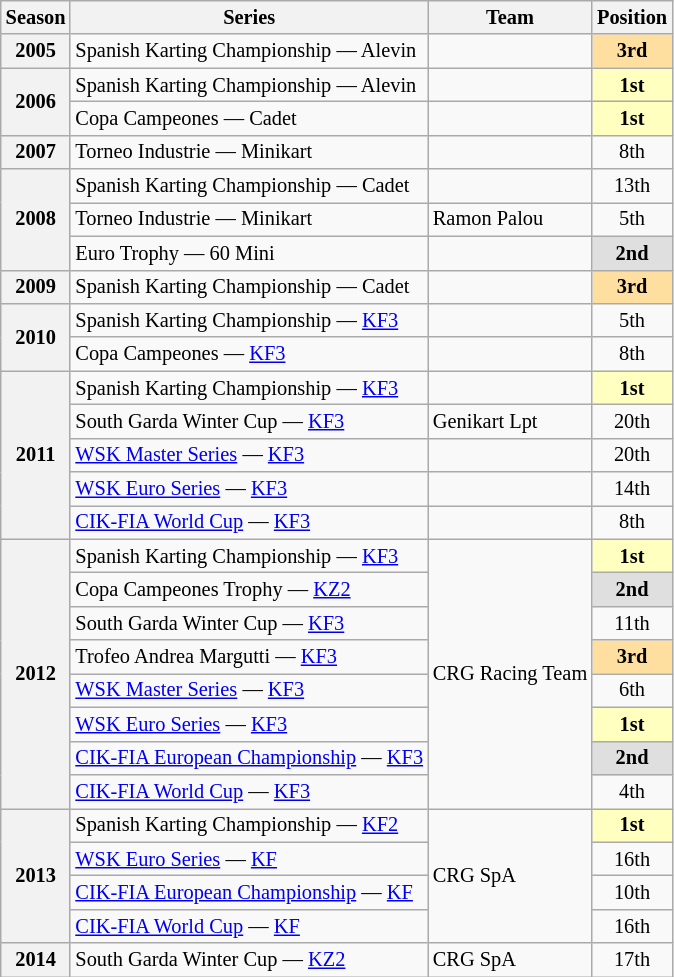<table class="wikitable" style="font-size: 85%; text-align:center">
<tr>
<th>Season</th>
<th>Series</th>
<th>Team</th>
<th>Position</th>
</tr>
<tr>
<th>2005</th>
<td align="left">Spanish Karting Championship — Alevin</td>
<td align="left"></td>
<td style="background:#FFDF9F;"><strong>3rd</strong></td>
</tr>
<tr>
<th rowspan="2">2006</th>
<td align="left">Spanish Karting Championship — Alevin</td>
<td align="left"></td>
<td style="background:#FFFFBF;"><strong>1st</strong></td>
</tr>
<tr>
<td align="left">Copa Campeones — Cadet</td>
<td align="left"></td>
<td style="background:#FFFFBF;"><strong>1st</strong></td>
</tr>
<tr>
<th>2007</th>
<td align="left">Torneo Industrie — Minikart</td>
<td align="left"></td>
<td>8th</td>
</tr>
<tr>
<th rowspan="3">2008</th>
<td align="left">Spanish Karting Championship — Cadet</td>
<td align="left"></td>
<td>13th</td>
</tr>
<tr>
<td align="left">Torneo Industrie — Minikart</td>
<td align="left">Ramon Palou</td>
<td>5th</td>
</tr>
<tr>
<td align="left">Euro Trophy — 60 Mini</td>
<td align="left"></td>
<td style="background:#DFDFDF;"><strong>2nd</strong></td>
</tr>
<tr>
<th>2009</th>
<td align="left">Spanish Karting Championship — Cadet</td>
<td align="left"></td>
<td style="background:#FFDF9F;"><strong>3rd</strong></td>
</tr>
<tr>
<th rowspan="2">2010</th>
<td align="left">Spanish Karting Championship — <a href='#'>KF3</a></td>
<td align="left"></td>
<td>5th</td>
</tr>
<tr>
<td align="left">Copa Campeones — <a href='#'>KF3</a></td>
<td align="left"></td>
<td>8th</td>
</tr>
<tr>
<th rowspan="5">2011</th>
<td align="left">Spanish Karting Championship — <a href='#'>KF3</a></td>
<td align="left"></td>
<td style="background:#FFFFBF;"><strong>1st</strong></td>
</tr>
<tr>
<td align="left">South Garda Winter Cup — <a href='#'>KF3</a></td>
<td align="left">Genikart Lpt</td>
<td>20th</td>
</tr>
<tr>
<td align="left"><a href='#'>WSK Master Series</a> — <a href='#'>KF3</a></td>
<td align="left"></td>
<td>20th</td>
</tr>
<tr>
<td align="left"><a href='#'>WSK Euro Series</a> — <a href='#'>KF3</a></td>
<td align="left"></td>
<td>14th</td>
</tr>
<tr>
<td align="left"><a href='#'>CIK-FIA World Cup</a> — <a href='#'>KF3</a></td>
<td align="left"></td>
<td>8th</td>
</tr>
<tr>
<th rowspan="8">2012</th>
<td align="left">Spanish Karting Championship — <a href='#'>KF3</a></td>
<td align="left" rowspan="8">CRG Racing Team</td>
<td style="background:#FFFFBF;"><strong>1st</strong></td>
</tr>
<tr>
<td align="left">Copa Campeones Trophy — <a href='#'>KZ2</a></td>
<td style="background:#DFDFDF;"><strong>2nd</strong></td>
</tr>
<tr>
<td align="left">South Garda Winter Cup — <a href='#'>KF3</a></td>
<td>11th</td>
</tr>
<tr>
<td align="left">Trofeo Andrea Margutti — <a href='#'>KF3</a></td>
<td style="background:#FFDF9F;"><strong>3rd</strong></td>
</tr>
<tr>
<td align="left"><a href='#'>WSK Master Series</a> — <a href='#'>KF3</a></td>
<td>6th</td>
</tr>
<tr>
<td align="left"><a href='#'>WSK Euro Series</a> — <a href='#'>KF3</a></td>
<td style="background:#FFFFBF;"><strong>1st</strong></td>
</tr>
<tr>
<td align="left"><a href='#'>CIK-FIA European Championship</a> — <a href='#'>KF3</a></td>
<td style="background:#DFDFDF;"><strong>2nd</strong></td>
</tr>
<tr>
<td align="left"><a href='#'>CIK-FIA World Cup</a> — <a href='#'>KF3</a></td>
<td>4th</td>
</tr>
<tr>
<th rowspan="4">2013</th>
<td align="left">Spanish Karting Championship — <a href='#'>KF2</a></td>
<td align="left" rowspan="4">CRG SpA</td>
<td style="background:#FFFFBF;"><strong>1st</strong></td>
</tr>
<tr>
<td align="left"><a href='#'>WSK Euro Series</a> — <a href='#'>KF</a></td>
<td>16th</td>
</tr>
<tr>
<td align="left"><a href='#'>CIK-FIA European Championship</a> — <a href='#'>KF</a></td>
<td>10th</td>
</tr>
<tr>
<td align="left"><a href='#'>CIK-FIA World Cup</a> — <a href='#'>KF</a></td>
<td>16th</td>
</tr>
<tr>
<th rowspan="1">2014</th>
<td align="left">South Garda Winter Cup — <a href='#'>KZ2</a></td>
<td align="left">CRG SpA</td>
<td>17th</td>
</tr>
</table>
